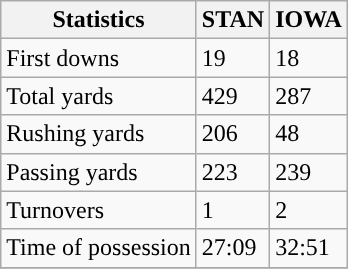<table class="wikitable">
<tr>
<th>Statistics</th>
<th>STAN</th>
<th>IOWA</th>
</tr>
<tr>
<td>First downs</td>
<td>19</td>
<td>18</td>
</tr>
<tr>
<td>Total yards</td>
<td>429</td>
<td>287</td>
</tr>
<tr>
<td>Rushing yards</td>
<td>206</td>
<td>48</td>
</tr>
<tr>
<td>Passing yards</td>
<td>223</td>
<td>239</td>
</tr>
<tr>
<td>Turnovers</td>
<td>1</td>
<td>2</td>
</tr>
<tr>
<td>Time of possession</td>
<td>27:09</td>
<td>32:51</td>
</tr>
<tr>
</tr>
</table>
